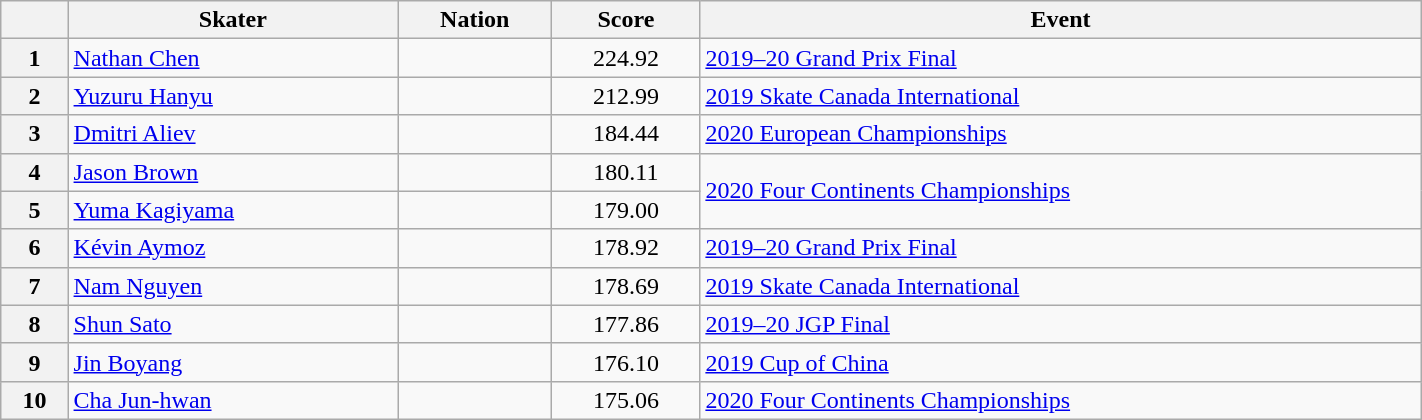<table class="wikitable sortable" style="text-align:left; width:75%">
<tr>
<th scope="col"></th>
<th scope="col">Skater</th>
<th scope="col">Nation</th>
<th scope="col">Score</th>
<th scope="col">Event</th>
</tr>
<tr>
<th scope="row">1</th>
<td><a href='#'>Nathan Chen</a></td>
<td></td>
<td style="text-align:center;">224.92</td>
<td><a href='#'>2019–20 Grand Prix Final</a></td>
</tr>
<tr>
<th scope="row">2</th>
<td><a href='#'>Yuzuru Hanyu</a></td>
<td></td>
<td style="text-align:center;">212.99</td>
<td><a href='#'>2019 Skate Canada International</a></td>
</tr>
<tr>
<th scope="row">3</th>
<td><a href='#'>Dmitri Aliev</a></td>
<td></td>
<td style="text-align:center;">184.44</td>
<td><a href='#'>2020 European Championships</a></td>
</tr>
<tr>
<th scope="row">4</th>
<td><a href='#'>Jason Brown</a></td>
<td></td>
<td style="text-align:center;">180.11</td>
<td rowspan="2"><a href='#'>2020 Four Continents Championships</a></td>
</tr>
<tr>
<th scope="row">5</th>
<td><a href='#'>Yuma Kagiyama</a></td>
<td></td>
<td style="text-align:center;">179.00</td>
</tr>
<tr>
<th scope="row">6</th>
<td><a href='#'>Kévin Aymoz</a></td>
<td></td>
<td style="text-align:center;">178.92</td>
<td><a href='#'>2019–20 Grand Prix Final</a></td>
</tr>
<tr>
<th scope="row">7</th>
<td><a href='#'>Nam Nguyen</a></td>
<td></td>
<td style="text-align:center;">178.69</td>
<td><a href='#'>2019 Skate Canada International</a></td>
</tr>
<tr>
<th scope="row">8</th>
<td><a href='#'>Shun Sato</a></td>
<td></td>
<td style="text-align:center;">177.86</td>
<td><a href='#'>2019–20 JGP Final</a></td>
</tr>
<tr>
<th scope="row">9</th>
<td><a href='#'>Jin Boyang</a></td>
<td></td>
<td style="text-align:center;">176.10</td>
<td><a href='#'>2019 Cup of China</a></td>
</tr>
<tr>
<th scope="row">10</th>
<td><a href='#'>Cha Jun-hwan</a></td>
<td></td>
<td style="text-align:center;">175.06</td>
<td><a href='#'>2020 Four Continents Championships</a></td>
</tr>
</table>
